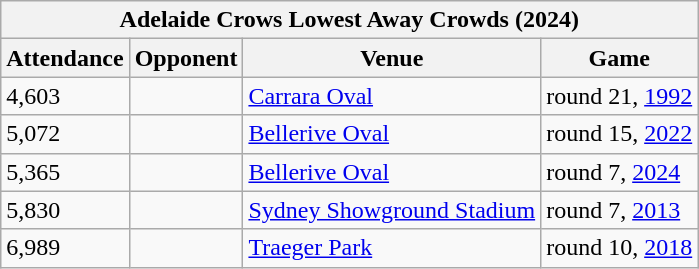<table class="wikitable sortable">
<tr>
<th colspan=5>Adelaide Crows Lowest Away Crowds (2024)</th>
</tr>
<tr>
<th>Attendance</th>
<th>Opponent</th>
<th>Venue</th>
<th>Game</th>
</tr>
<tr>
<td>4,603</td>
<td></td>
<td><a href='#'>Carrara Oval</a></td>
<td>round 21, <a href='#'>1992</a></td>
</tr>
<tr>
<td>5,072</td>
<td></td>
<td><a href='#'>Bellerive Oval</a></td>
<td>round 15, <a href='#'>2022</a></td>
</tr>
<tr>
<td>5,365</td>
<td></td>
<td><a href='#'>Bellerive Oval</a></td>
<td>round 7, <a href='#'>2024</a></td>
</tr>
<tr>
<td>5,830</td>
<td></td>
<td><a href='#'>Sydney Showground Stadium</a></td>
<td>round 7, <a href='#'>2013</a></td>
</tr>
<tr>
<td>6,989</td>
<td></td>
<td><a href='#'>Traeger Park</a></td>
<td>round 10, <a href='#'>2018</a></td>
</tr>
</table>
